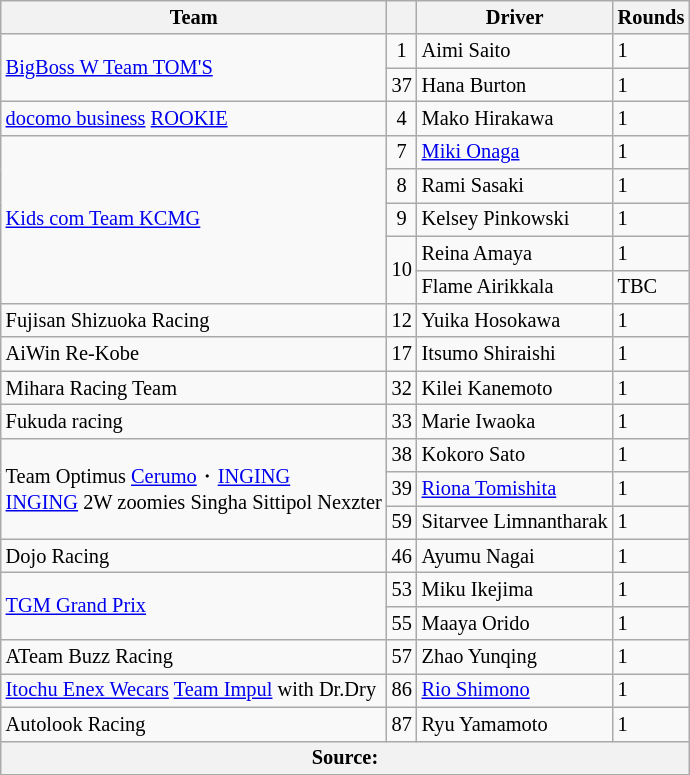<table class="wikitable" style="font-size: 85%">
<tr>
<th>Team</th>
<th></th>
<th>Driver</th>
<th>Rounds</th>
</tr>
<tr>
<td rowspan="2"> <a href='#'>BigBoss W Team TOM'S</a></td>
<td align="center">1</td>
<td> Aimi Saito</td>
<td>1</td>
</tr>
<tr>
<td align="center">37</td>
<td> Hana Burton</td>
<td>1</td>
</tr>
<tr>
<td> <a href='#'>docomo business</a> <a href='#'>ROOKIE</a></td>
<td align="center">4</td>
<td> Mako Hirakawa</td>
<td>1</td>
</tr>
<tr>
<td rowspan="5"> <a href='#'>Kids com Team KCMG</a></td>
<td align="center">7</td>
<td> <a href='#'>Miki Onaga</a></td>
<td>1</td>
</tr>
<tr>
<td align="center">8</td>
<td> Rami Sasaki</td>
<td>1</td>
</tr>
<tr>
<td align="center">9</td>
<td> Kelsey Pinkowski</td>
<td>1</td>
</tr>
<tr>
<td rowspan="2" align="center">10</td>
<td> Reina Amaya</td>
<td>1</td>
</tr>
<tr>
<td> Flame Airikkala</td>
<td>TBC</td>
</tr>
<tr>
<td> Fujisan Shizuoka Racing</td>
<td align="center">12</td>
<td> Yuika Hosokawa</td>
<td>1</td>
</tr>
<tr>
<td> AiWin Re-Kobe</td>
<td align="center">17</td>
<td> Itsumo Shiraishi</td>
<td>1</td>
</tr>
<tr>
<td> Mihara Racing Team</td>
<td align="center">32</td>
<td> Kilei Kanemoto</td>
<td>1</td>
</tr>
<tr>
<td> Fukuda racing</td>
<td align="center">33</td>
<td> Marie Iwaoka</td>
<td>1</td>
</tr>
<tr>
<td rowspan="3" nowrap> Team Optimus <a href='#'>Cerumo</a>・<a href='#'>INGING</a><br> <a href='#'>INGING</a> 2W zoomies Singha Sittipol Nexzter</td>
<td align="center">38</td>
<td> Kokoro Sato</td>
<td>1</td>
</tr>
<tr>
<td align="center">39</td>
<td> <a href='#'>Riona Tomishita</a></td>
<td>1</td>
</tr>
<tr>
<td align="center">59</td>
<td nowrap> Sitarvee Limnantharak</td>
<td>1</td>
</tr>
<tr>
<td> Dojo Racing</td>
<td align="center">46</td>
<td> Ayumu Nagai</td>
<td>1</td>
</tr>
<tr>
<td rowspan="2"> <a href='#'>TGM Grand Prix</a></td>
<td align="center">53</td>
<td> Miku Ikejima</td>
<td>1</td>
</tr>
<tr>
<td align="center">55</td>
<td> Maaya Orido</td>
<td>1</td>
</tr>
<tr>
<td> ATeam Buzz Racing</td>
<td align="center">57</td>
<td> Zhao Yunqing</td>
<td>1</td>
</tr>
<tr>
<td> <a href='#'>Itochu Enex Wecars</a> <a href='#'>Team Impul</a> with Dr.Dry</td>
<td align="center">86</td>
<td> <a href='#'>Rio Shimono</a></td>
<td>1</td>
</tr>
<tr>
<td> Autolook Racing</td>
<td align="center">87</td>
<td> Ryu Yamamoto</td>
<td>1</td>
</tr>
<tr>
<th colspan="4">Source:</th>
</tr>
</table>
